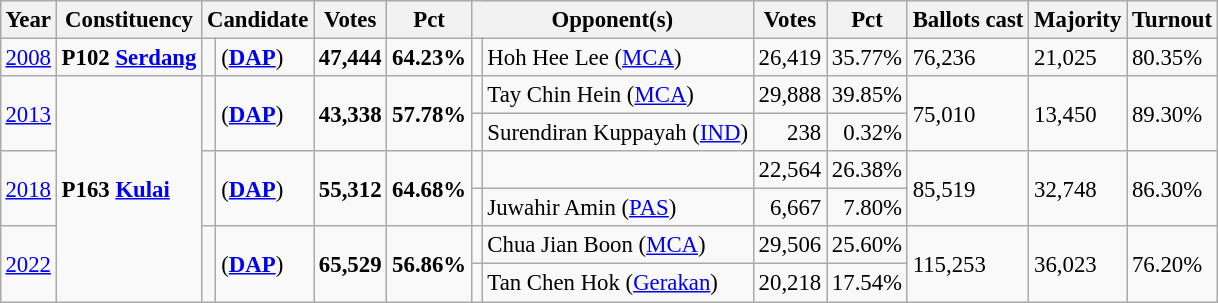<table class="wikitable" style="margin:0.5em ; font-size:95%">
<tr>
<th>Year</th>
<th>Constituency</th>
<th colspan=2>Candidate</th>
<th>Votes</th>
<th>Pct</th>
<th colspan=2>Opponent(s)</th>
<th>Votes</th>
<th>Pct</th>
<th>Ballots cast</th>
<th>Majority</th>
<th>Turnout</th>
</tr>
<tr>
<td><a href='#'>2008</a></td>
<td><strong>P102 <a href='#'>Serdang</a></strong></td>
<td></td>
<td> (<a href='#'><strong>DAP</strong></a>)</td>
<td align="right"><strong>47,444</strong></td>
<td><strong>64.23%</strong></td>
<td></td>
<td>Hoh Hee Lee (<a href='#'>MCA</a>)</td>
<td align="right">26,419</td>
<td>35.77%</td>
<td>76,236</td>
<td>21,025</td>
<td>80.35%</td>
</tr>
<tr>
<td rowspan="2"><a href='#'>2013</a></td>
<td rowspan="6"><strong>P163 <a href='#'>Kulai</a></strong></td>
<td rowspan="2" ></td>
<td rowspan="2"> (<a href='#'><strong>DAP</strong></a>)</td>
<td rowspan="2" align="right"><strong>43,338</strong></td>
<td rowspan="2"><strong>57.78%</strong></td>
<td></td>
<td>Tay Chin Hein (<a href='#'>MCA</a>)</td>
<td align="right">29,888</td>
<td>39.85%</td>
<td rowspan="2">75,010</td>
<td rowspan="2">13,450</td>
<td rowspan="2">89.30%</td>
</tr>
<tr>
<td></td>
<td>Surendiran Kuppayah (<a href='#'>IND</a>)</td>
<td align="right">238</td>
<td align="right">0.32%</td>
</tr>
<tr>
<td rowspan="2"><a href='#'>2018</a></td>
<td rowspan="2" ></td>
<td rowspan="2"> (<a href='#'><strong>DAP</strong></a>)</td>
<td rowspan="2" align="right"><strong>55,312</strong></td>
<td rowspan="2"><strong>64.68%</strong></td>
<td></td>
<td></td>
<td align="right">22,564</td>
<td>26.38%</td>
<td rowspan="2">85,519</td>
<td rowspan="2">32,748</td>
<td rowspan="2">86.30%</td>
</tr>
<tr>
<td></td>
<td>Juwahir Amin (<a href='#'>PAS</a>)</td>
<td align="right">6,667</td>
<td align="right">7.80%</td>
</tr>
<tr>
<td rowspan=2><a href='#'>2022</a></td>
<td rowspan=2 ></td>
<td rowspan=2> (<a href='#'><strong>DAP</strong></a>)</td>
<td rowspan=2 align="right"><strong>65,529</strong></td>
<td rowspan=2><strong>56.86%</strong></td>
<td></td>
<td>Chua Jian Boon (<a href='#'>MCA</a>)</td>
<td align="right">29,506</td>
<td>25.60%</td>
<td rowspan="2">115,253</td>
<td rowspan="2">36,023</td>
<td rowspan="2">76.20%</td>
</tr>
<tr>
<td bgcolor=></td>
<td>Tan Chen Hok (<a href='#'>Gerakan</a>)</td>
<td align="right">20,218</td>
<td>17.54%</td>
</tr>
</table>
